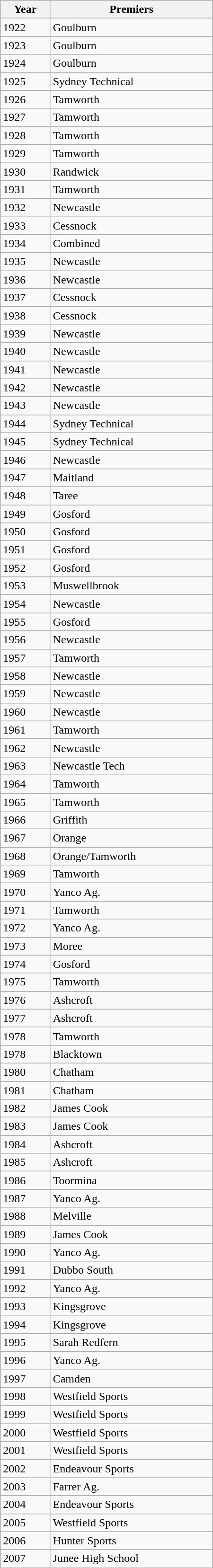<table class="wikitable" style="width:300px;">
<tr>
<th>Year</th>
<th>Premiers</th>
</tr>
<tr>
<td>1922</td>
<td>Goulburn</td>
</tr>
<tr>
<td>1923</td>
<td>Goulburn</td>
</tr>
<tr>
<td>1924</td>
<td>Goulburn</td>
</tr>
<tr>
<td>1925</td>
<td>Sydney Technical</td>
</tr>
<tr>
<td>1926</td>
<td>Tamworth</td>
</tr>
<tr>
<td>1927</td>
<td>Tamworth</td>
</tr>
<tr>
<td>1928</td>
<td>Tamworth</td>
</tr>
<tr>
<td>1929</td>
<td>Tamworth</td>
</tr>
<tr>
<td>1930</td>
<td>Randwick</td>
</tr>
<tr>
<td>1931</td>
<td>Tamworth</td>
</tr>
<tr>
<td>1932</td>
<td>Newcastle</td>
</tr>
<tr>
<td>1933</td>
<td>Cessnock</td>
</tr>
<tr>
<td>1934</td>
<td>Combined</td>
</tr>
<tr>
<td>1935</td>
<td>Newcastle</td>
</tr>
<tr>
<td>1936</td>
<td>Newcastle</td>
</tr>
<tr>
<td>1937</td>
<td>Cessnock</td>
</tr>
<tr>
<td>1938</td>
<td>Cessnock</td>
</tr>
<tr>
<td>1939</td>
<td>Newcastle</td>
</tr>
<tr>
<td>1940</td>
<td>Newcastle</td>
</tr>
<tr>
<td>1941</td>
<td>Newcastle</td>
</tr>
<tr>
<td>1942</td>
<td>Newcastle</td>
</tr>
<tr>
<td>1943</td>
<td>Newcastle</td>
</tr>
<tr>
<td>1944</td>
<td>Sydney Technical</td>
</tr>
<tr>
<td>1945</td>
<td>Sydney Technical</td>
</tr>
<tr>
<td>1946</td>
<td>Newcastle</td>
</tr>
<tr>
<td>1947</td>
<td>Maitland</td>
</tr>
<tr>
<td>1948</td>
<td>Taree</td>
</tr>
<tr>
<td>1949</td>
<td>Gosford</td>
</tr>
<tr>
<td>1950</td>
<td>Gosford</td>
</tr>
<tr>
<td>1951</td>
<td>Gosford</td>
</tr>
<tr>
<td>1952</td>
<td>Gosford</td>
</tr>
<tr>
<td>1953</td>
<td>Muswellbrook</td>
</tr>
<tr>
<td>1954</td>
<td>Newcastle</td>
</tr>
<tr>
<td>1955</td>
<td>Gosford</td>
</tr>
<tr>
<td>1956</td>
<td>Newcastle</td>
</tr>
<tr>
<td>1957</td>
<td>Tamworth</td>
</tr>
<tr>
<td>1958</td>
<td>Newcastle</td>
</tr>
<tr>
<td>1959</td>
<td>Newcastle</td>
</tr>
<tr>
<td>1960</td>
<td>Newcastle</td>
</tr>
<tr>
<td>1961</td>
<td>Tamworth</td>
</tr>
<tr>
<td>1962</td>
<td>Newcastle</td>
</tr>
<tr>
<td>1963</td>
<td>Newcastle Tech</td>
</tr>
<tr>
<td>1964</td>
<td>Tamworth</td>
</tr>
<tr>
<td>1965</td>
<td>Tamworth</td>
</tr>
<tr>
<td>1966</td>
<td>Griffith</td>
</tr>
<tr>
<td>1967</td>
<td>Orange</td>
</tr>
<tr>
<td>1968</td>
<td>Orange/Tamworth</td>
</tr>
<tr>
<td>1969</td>
<td>Tamworth</td>
</tr>
<tr>
<td>1970</td>
<td>Yanco Ag.</td>
</tr>
<tr>
<td>1971</td>
<td>Tamworth</td>
</tr>
<tr>
<td>1972</td>
<td>Yanco Ag.</td>
</tr>
<tr>
<td>1973</td>
<td>Moree</td>
</tr>
<tr>
<td>1974</td>
<td>Gosford</td>
</tr>
<tr>
<td>1975</td>
<td>Tamworth</td>
</tr>
<tr>
<td>1976</td>
<td>Ashcroft</td>
</tr>
<tr>
<td>1977</td>
<td>Ashcroft</td>
</tr>
<tr>
<td>1978</td>
<td>Tamworth</td>
</tr>
<tr>
<td>1978</td>
<td>Blacktown</td>
</tr>
<tr>
<td>1980</td>
<td>Chatham</td>
</tr>
<tr>
<td>1981</td>
<td>Chatham</td>
</tr>
<tr>
<td>1982</td>
<td>James Cook</td>
</tr>
<tr>
<td>1983</td>
<td>James Cook</td>
</tr>
<tr>
<td>1984</td>
<td>Ashcroft</td>
</tr>
<tr>
<td>1985</td>
<td>Ashcroft</td>
</tr>
<tr>
<td>1986</td>
<td>Toormina</td>
</tr>
<tr>
<td>1987</td>
<td>Yanco Ag.</td>
</tr>
<tr>
<td>1988</td>
<td>Melville</td>
</tr>
<tr>
<td>1989</td>
<td>James Cook</td>
</tr>
<tr>
<td>1990</td>
<td>Yanco Ag.</td>
</tr>
<tr>
<td>1991</td>
<td>Dubbo South</td>
</tr>
<tr>
<td>1992</td>
<td>Yanco Ag.</td>
</tr>
<tr>
<td>1993</td>
<td>Kingsgrove</td>
</tr>
<tr>
<td>1994</td>
<td>Kingsgrove</td>
</tr>
<tr>
<td>1995</td>
<td>Sarah Redfern</td>
</tr>
<tr>
<td>1996</td>
<td>Yanco Ag.</td>
</tr>
<tr>
<td>1997</td>
<td>Camden</td>
</tr>
<tr>
<td>1998</td>
<td>Westfield Sports</td>
</tr>
<tr>
<td>1999</td>
<td>Westfield Sports</td>
</tr>
<tr>
<td>2000</td>
<td>Westfield Sports</td>
</tr>
<tr>
<td>2001</td>
<td>Westfield Sports</td>
</tr>
<tr>
<td>2002</td>
<td>Endeavour Sports</td>
</tr>
<tr>
<td>2003</td>
<td>Farrer Ag.</td>
</tr>
<tr>
<td>2004</td>
<td>Endeavour Sports</td>
</tr>
<tr>
<td>2005</td>
<td>Westfield Sports</td>
</tr>
<tr>
<td>2006</td>
<td>Hunter Sports</td>
</tr>
<tr>
<td>2007</td>
<td>Junee High School</td>
</tr>
</table>
